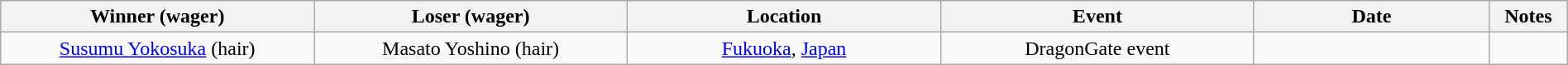<table class="wikitable sortable" width=100%  style="text-align: center">
<tr>
<th width=20% scope="col">Winner (wager)</th>
<th width=20% scope="col">Loser (wager)</th>
<th width=20% scope="col">Location</th>
<th width=20% scope="col">Event</th>
<th width=15% scope="col">Date</th>
<th class="unsortable" width=5% scope="col">Notes</th>
</tr>
<tr>
<td><a href='#'>Susumu Yokosuka</a> (hair)</td>
<td>Masato Yoshino (hair)</td>
<td><a href='#'>Fukuoka</a>, <a href='#'>Japan</a></td>
<td>DragonGate event</td>
<td></td>
<td></td>
</tr>
</table>
